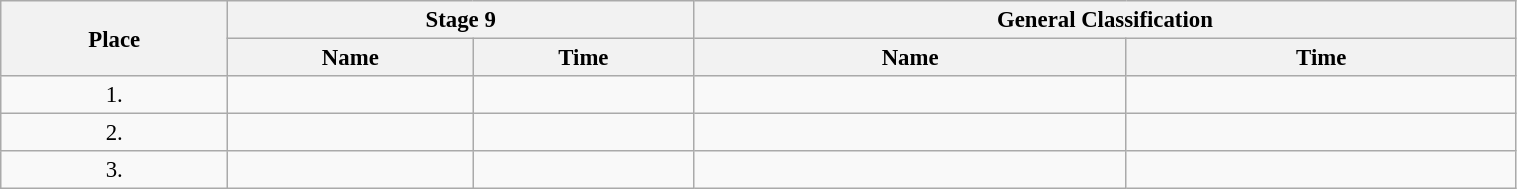<table class=wikitable style="font-size:95%" width="80%">
<tr>
<th rowspan="2">Place</th>
<th colspan="2">Stage 9</th>
<th colspan="2">General Classification</th>
</tr>
<tr>
<th>Name</th>
<th>Time</th>
<th>Name</th>
<th>Time</th>
</tr>
<tr>
<td align="center">1.</td>
<td></td>
<td></td>
<td></td>
<td></td>
</tr>
<tr>
<td align="center">2.</td>
<td></td>
<td></td>
<td></td>
<td></td>
</tr>
<tr>
<td align="center">3.</td>
<td></td>
<td></td>
<td></td>
<td></td>
</tr>
</table>
